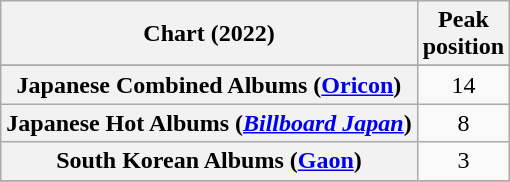<table class="wikitable sortable plainrowheaders" style="text-align:center">
<tr>
<th scope="col">Chart (2022)</th>
<th scope="col">Peak<br>position</th>
</tr>
<tr>
</tr>
<tr>
<th scope="row">Japanese Combined Albums (<a href='#'>Oricon</a>)</th>
<td>14</td>
</tr>
<tr>
<th scope="row">Japanese Hot Albums (<em><a href='#'>Billboard Japan</a></em>)</th>
<td>8</td>
</tr>
<tr>
<th scope="row">South Korean Albums (<a href='#'>Gaon</a>)</th>
<td>3</td>
</tr>
<tr>
</tr>
</table>
